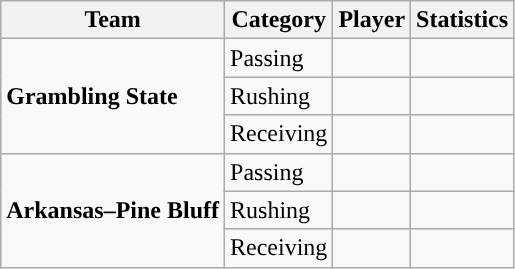<table class="wikitable" style="float: left;">
<tr>
<th>Team</th>
<th>Category</th>
<th>Player</th>
<th>Statistics</th>
</tr>
<tr>
<td rowspan=3><strong>Grambling State</strong></td>
<td>Passing</td>
<td> </td>
<td> </td>
</tr>
<tr>
<td>Rushing</td>
<td> </td>
<td> </td>
</tr>
<tr>
<td>Receiving</td>
<td> </td>
<td> </td>
</tr>
<tr>
<td rowspan=3><strong>Arkansas–Pine Bluff</strong></td>
<td>Passing</td>
<td> </td>
<td> </td>
</tr>
<tr>
<td>Rushing</td>
<td> </td>
<td> </td>
</tr>
<tr>
<td>Receiving</td>
<td> </td>
<td> </td>
</tr>
</table>
